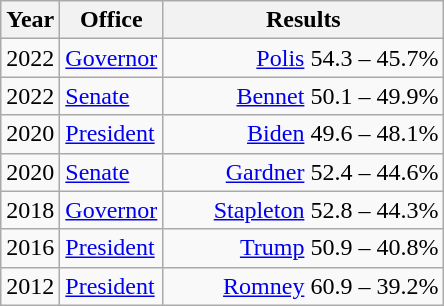<table class=wikitable>
<tr>
<th width="30">Year</th>
<th width="60">Office</th>
<th width="180">Results</th>
</tr>
<tr>
<td>2022</td>
<td><a href='#'>Governor</a></td>
<td align="right" ><a href='#'>Polis</a> 54.3 – 45.7%</td>
</tr>
<tr>
<td>2022</td>
<td><a href='#'>Senate</a></td>
<td align="right" ><a href='#'>Bennet</a> 50.1 – 49.9%</td>
</tr>
<tr>
<td>2020</td>
<td><a href='#'>President</a></td>
<td align="right" ><a href='#'>Biden</a> 49.6 – 48.1%</td>
</tr>
<tr>
<td>2020</td>
<td><a href='#'>Senate</a></td>
<td align="right" ><a href='#'>Gardner</a> 52.4 – 44.6%</td>
</tr>
<tr>
<td>2018</td>
<td><a href='#'>Governor</a></td>
<td align="right" ><a href='#'>Stapleton</a> 52.8 – 44.3%</td>
</tr>
<tr>
<td>2016</td>
<td><a href='#'>President</a></td>
<td align="right" ><a href='#'>Trump</a> 50.9 – 40.8%</td>
</tr>
<tr>
<td>2012</td>
<td><a href='#'>President</a></td>
<td align="right" ><a href='#'>Romney</a> 60.9 – 39.2%</td>
</tr>
</table>
